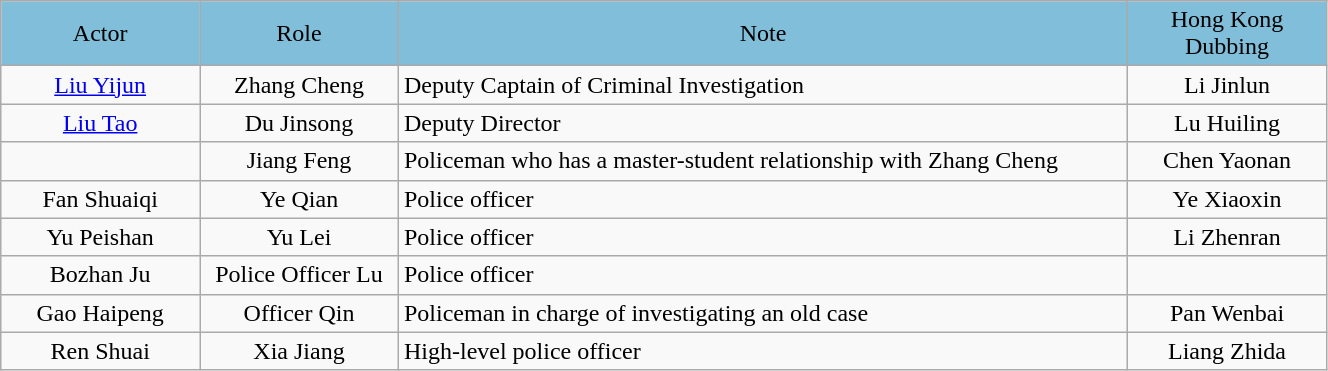<table class="wikitable" width="70%" style="text-align:center">
<tr style="background:#81BED9"; color:black" align=center>
<td width="15%">Actor</td>
<td width="15%">Role</td>
<td>Note</td>
<td width="15%">Hong Kong Dubbing</td>
</tr>
<tr>
<td><a href='#'>Liu Yijun</a></td>
<td>Zhang Cheng</td>
<td align="left">Deputy Captain of Criminal Investigation</td>
<td>Li Jinlun</td>
</tr>
<tr>
<td><a href='#'>Liu Tao</a><br></td>
<td>Du Jinsong</td>
<td align="left">Deputy Director</td>
<td>Lu Huiling</td>
</tr>
<tr>
<td></td>
<td>Jiang Feng</td>
<td align="left">Policeman who has a master-student relationship with Zhang Cheng</td>
<td>Chen Yaonan</td>
</tr>
<tr>
<td>Fan Shuaiqi</td>
<td>Ye Qian</td>
<td align="left">Police officer</td>
<td>Ye Xiaoxin</td>
</tr>
<tr>
<td>Yu Peishan</td>
<td>Yu Lei</td>
<td align="left">Police officer</td>
<td>Li Zhenran</td>
</tr>
<tr>
<td>Bozhan Ju</td>
<td>Police Officer Lu</td>
<td align ="left">Police officer</td>
<td></td>
</tr>
<tr>
<td>Gao Haipeng</td>
<td>Officer Qin</td>
<td align="left">Policeman in charge of investigating an old case</td>
<td>Pan Wenbai</td>
</tr>
<tr>
<td>Ren Shuai</td>
<td>Xia Jiang</td>
<td align="left">High-level police officer</td>
<td>Liang Zhida</td>
</tr>
</table>
